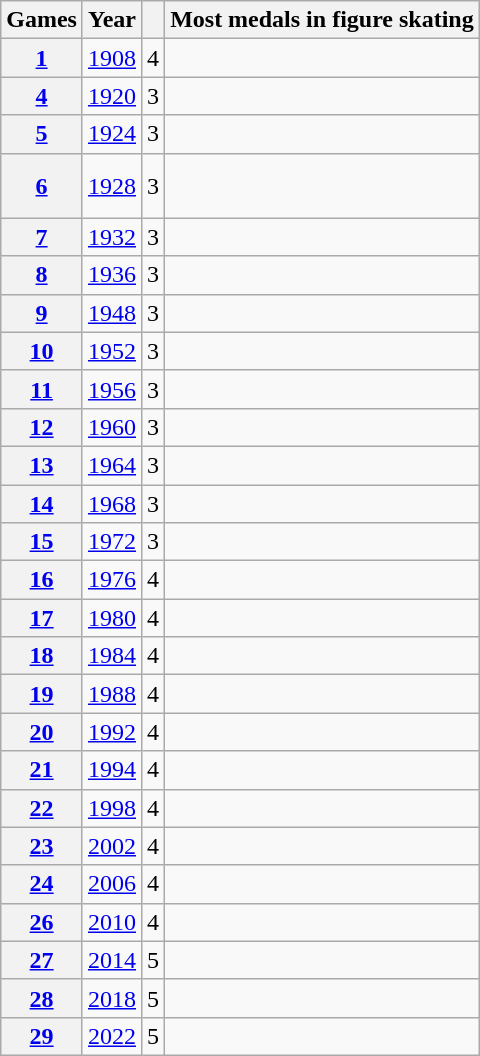<table class="wikitable unsortable" style="text-align:center">
<tr>
<th scope="col">Games</th>
<th scope="col">Year</th>
<th scope="col"></th>
<th scope="col">Most medals in figure skating</th>
</tr>
<tr>
<th scope="row"><a href='#'>1</a></th>
<td><a href='#'>1908</a></td>
<td>4</td>
<td align="left"></td>
</tr>
<tr>
<th scope="row"><a href='#'>4</a></th>
<td><a href='#'>1920</a></td>
<td>3</td>
<td align="left"></td>
</tr>
<tr>
<th scope="row"><a href='#'>5</a></th>
<td><a href='#'>1924</a></td>
<td>3</td>
<td align="left"></td>
</tr>
<tr>
<th scope="row"><a href='#'>6</a></th>
<td><a href='#'>1928</a></td>
<td>3</td>
<td align="left"><br><br></td>
</tr>
<tr>
<th scope="row"><a href='#'>7</a></th>
<td><a href='#'>1932</a></td>
<td>3</td>
<td align="left"></td>
</tr>
<tr>
<th scope="row"><a href='#'>8</a></th>
<td><a href='#'>1936</a></td>
<td>3</td>
<td align="left"></td>
</tr>
<tr>
<th scope="row"><a href='#'>9</a></th>
<td><a href='#'>1948</a></td>
<td>3</td>
<td align="left"></td>
</tr>
<tr>
<th scope="row"><a href='#'>10</a></th>
<td><a href='#'>1952</a></td>
<td>3</td>
<td align="left"></td>
</tr>
<tr>
<th scope="row"><a href='#'>11</a></th>
<td><a href='#'>1956</a></td>
<td>3</td>
<td align="left"></td>
</tr>
<tr>
<th scope="row"><a href='#'>12</a></th>
<td><a href='#'>1960</a></td>
<td>3</td>
<td align="left"></td>
</tr>
<tr>
<th scope="row"><a href='#'>13</a></th>
<td><a href='#'>1964</a></td>
<td>3</td>
<td align="left"></td>
</tr>
<tr>
<th scope="row"><a href='#'>14</a></th>
<td><a href='#'>1968</a></td>
<td>3</td>
<td align="left"><br></td>
</tr>
<tr>
<th scope="row"><a href='#'>15</a></th>
<td><a href='#'>1972</a></td>
<td>3</td>
<td align="left"></td>
</tr>
<tr>
<th scope="row"><a href='#'>16</a></th>
<td><a href='#'>1976</a></td>
<td>4</td>
<td align="left"></td>
</tr>
<tr>
<th scope="row"><a href='#'>17</a></th>
<td><a href='#'>1980</a></td>
<td>4</td>
<td align="left"></td>
</tr>
<tr>
<th scope="row"><a href='#'>18</a></th>
<td><a href='#'>1984</a></td>
<td>4</td>
<td align="left"></td>
</tr>
<tr>
<th scope="row"><a href='#'>19</a></th>
<td><a href='#'>1988</a></td>
<td>4</td>
<td align="left"></td>
</tr>
<tr>
<th scope="row"><a href='#'>20</a></th>
<td><a href='#'>1992</a></td>
<td>4</td>
<td align="left"></td>
</tr>
<tr>
<th scope="row"><a href='#'>21</a></th>
<td><a href='#'>1994</a></td>
<td>4</td>
<td align="left"></td>
</tr>
<tr>
<th scope="row"><a href='#'>22</a></th>
<td><a href='#'>1998</a></td>
<td>4</td>
<td align="left"></td>
</tr>
<tr>
<th scope="row"><a href='#'>23</a></th>
<td><a href='#'>2002</a></td>
<td>4</td>
<td align="left"></td>
</tr>
<tr>
<th scope="row"><a href='#'>24</a></th>
<td><a href='#'>2006</a></td>
<td>4</td>
<td align="left"></td>
</tr>
<tr>
<th scope="row"><a href='#'>26</a></th>
<td><a href='#'>2010</a></td>
<td>4</td>
<td align="left"><br></td>
</tr>
<tr>
<th scope="row"><a href='#'>27</a></th>
<td><a href='#'>2014</a></td>
<td>5</td>
<td align="left"></td>
</tr>
<tr>
<th scope="row"><a href='#'>28</a></th>
<td><a href='#'>2018</a></td>
<td>5</td>
<td align="left"></td>
</tr>
<tr>
<th scope="row"><a href='#'>29</a></th>
<td><a href='#'>2022</a></td>
<td>5</td>
<td align="left"></td>
</tr>
</table>
